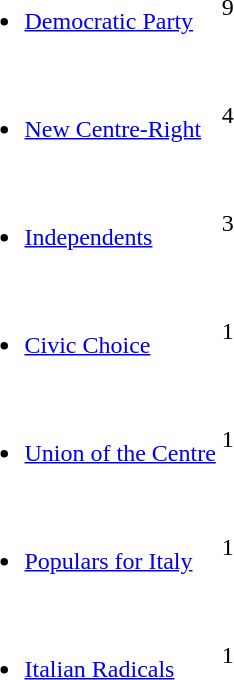<table>
<tr>
<td><br><ul><li><a href='#'>Democratic Party</a></li></ul></td>
<td><div>9</div></td>
</tr>
<tr>
<td><br><ul><li><a href='#'>New Centre-Right</a></li></ul></td>
<td><div>4</div></td>
</tr>
<tr>
<td><br><ul><li><a href='#'>Independents</a></li></ul></td>
<td><div>3</div></td>
</tr>
<tr>
<td><br><ul><li><a href='#'>Civic Choice</a></li></ul></td>
<td><div>1</div></td>
</tr>
<tr>
<td><br><ul><li><a href='#'>Union of the Centre</a></li></ul></td>
<td><div>1</div></td>
</tr>
<tr>
<td><br><ul><li><a href='#'>Populars for Italy</a></li></ul></td>
<td><div>1</div></td>
</tr>
<tr>
<td><br><ul><li><a href='#'>Italian Radicals</a></li></ul></td>
<td><div>1</div></td>
</tr>
</table>
